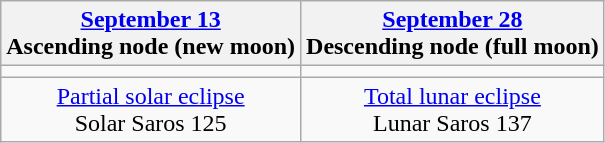<table class="wikitable">
<tr>
<th><a href='#'>September 13</a><br>Ascending node (new moon)<br></th>
<th><a href='#'>September 28</a><br>Descending node (full moon)<br></th>
</tr>
<tr>
<td></td>
<td></td>
</tr>
<tr align=center>
<td><a href='#'>Partial solar eclipse</a><br>Solar Saros 125</td>
<td><a href='#'>Total lunar eclipse</a><br>Lunar Saros 137</td>
</tr>
</table>
